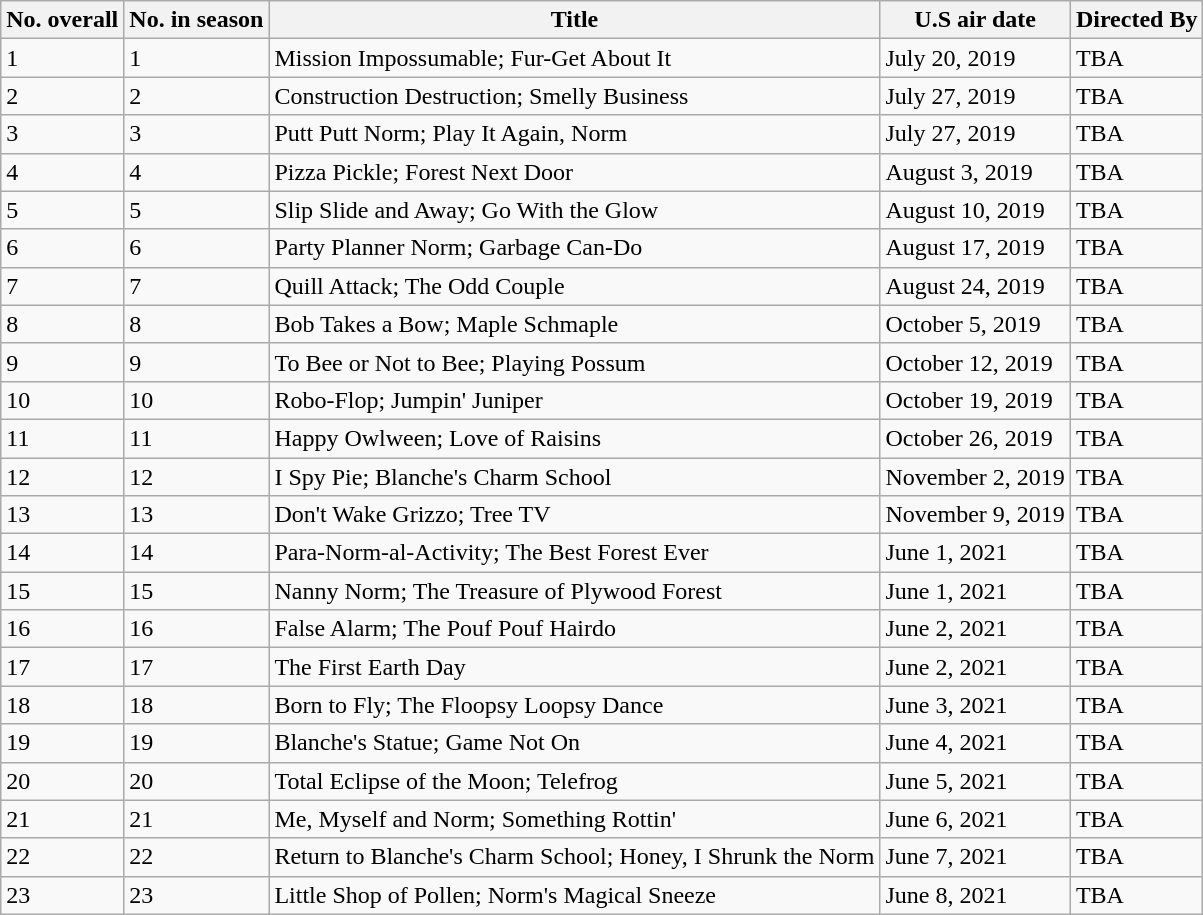<table class="wikitable">
<tr>
<th>No. overall</th>
<th>No. in season</th>
<th>Title</th>
<th>U.S air date</th>
<th>Directed By</th>
</tr>
<tr>
<td>1</td>
<td>1</td>
<td>Mission Impossumable; Fur-Get About It</td>
<td>July 20, 2019</td>
<td>TBA</td>
</tr>
<tr>
<td>2</td>
<td>2</td>
<td>Construction Destruction; Smelly Business</td>
<td>July 27, 2019</td>
<td>TBA</td>
</tr>
<tr>
<td>3</td>
<td>3</td>
<td>Putt Putt Norm; Play It Again, Norm</td>
<td>July 27, 2019</td>
<td>TBA</td>
</tr>
<tr>
<td>4</td>
<td>4</td>
<td>Pizza Pickle; Forest Next Door</td>
<td>August 3, 2019</td>
<td>TBA</td>
</tr>
<tr>
<td>5</td>
<td>5</td>
<td>Slip Slide and Away; Go With the Glow</td>
<td>August 10, 2019</td>
<td>TBA</td>
</tr>
<tr>
<td>6</td>
<td>6</td>
<td>Party Planner Norm; Garbage Can-Do</td>
<td>August 17, 2019</td>
<td>TBA</td>
</tr>
<tr>
<td>7</td>
<td>7</td>
<td>Quill Attack; The Odd Couple</td>
<td>August 24, 2019</td>
<td>TBA</td>
</tr>
<tr>
<td>8</td>
<td>8</td>
<td>Bob Takes a Bow; Maple Schmaple</td>
<td>October 5, 2019</td>
<td>TBA</td>
</tr>
<tr>
<td>9</td>
<td>9</td>
<td>To Bee or Not to Bee; Playing Possum</td>
<td>October 12, 2019</td>
<td>TBA</td>
</tr>
<tr>
<td>10</td>
<td>10</td>
<td>Robo-Flop; Jumpin' Juniper</td>
<td>October 19, 2019</td>
<td>TBA</td>
</tr>
<tr>
<td>11</td>
<td>11</td>
<td>Happy Owlween; Love of Raisins</td>
<td>October 26, 2019</td>
<td>TBA</td>
</tr>
<tr>
<td>12</td>
<td>12</td>
<td>I Spy Pie; Blanche's Charm School</td>
<td>November 2, 2019</td>
<td>TBA</td>
</tr>
<tr>
<td>13</td>
<td>13</td>
<td>Don't Wake Grizzo; Tree TV</td>
<td>November 9, 2019</td>
<td>TBA</td>
</tr>
<tr>
<td>14</td>
<td>14</td>
<td>Para-Norm-al-Activity; The Best Forest Ever</td>
<td>June 1, 2021</td>
<td>TBA</td>
</tr>
<tr>
<td>15</td>
<td>15</td>
<td>Nanny Norm; The Treasure of Plywood Forest</td>
<td>June 1, 2021</td>
<td>TBA</td>
</tr>
<tr>
<td>16</td>
<td>16</td>
<td>False Alarm; The Pouf Pouf Hairdo</td>
<td>June 2, 2021</td>
<td>TBA</td>
</tr>
<tr>
<td>17</td>
<td>17</td>
<td>The First Earth Day</td>
<td>June 2, 2021</td>
<td>TBA</td>
</tr>
<tr>
<td>18</td>
<td>18</td>
<td>Born to Fly; The Floopsy Loopsy Dance</td>
<td>June 3, 2021</td>
<td>TBA</td>
</tr>
<tr>
<td>19</td>
<td>19</td>
<td>Blanche's Statue; Game Not On</td>
<td>June 4, 2021</td>
<td>TBA</td>
</tr>
<tr>
<td>20</td>
<td>20</td>
<td>Total Eclipse of the Moon; Telefrog</td>
<td>June 5, 2021</td>
<td>TBA</td>
</tr>
<tr>
<td>21</td>
<td>21</td>
<td>Me, Myself and Norm; Something Rottin'</td>
<td>June 6, 2021</td>
<td>TBA</td>
</tr>
<tr>
<td>22</td>
<td>22</td>
<td>Return to Blanche's Charm School; Honey, I Shrunk the Norm</td>
<td>June 7, 2021</td>
<td>TBA</td>
</tr>
<tr>
<td>23</td>
<td>23</td>
<td>Little Shop of Pollen; Norm's Magical Sneeze</td>
<td>June 8, 2021</td>
<td>TBA</td>
</tr>
</table>
